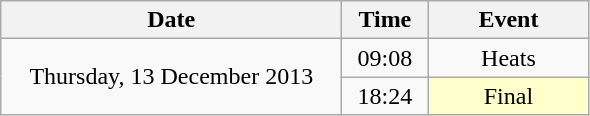<table class = "wikitable" style="text-align:center;">
<tr>
<th width=220>Date</th>
<th width=50>Time</th>
<th width=100>Event</th>
</tr>
<tr>
<td rowspan=2>Thursday, 13 December 2013</td>
<td>09:08</td>
<td>Heats</td>
</tr>
<tr>
<td>18:24</td>
<td bgcolor=ffffcc>Final</td>
</tr>
</table>
